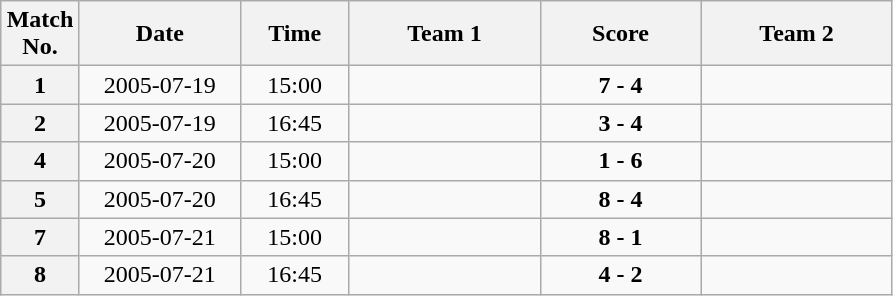<table class="wikitable">
<tr>
<th width="45">Match No.</th>
<th width="100">Date</th>
<th width="65">Time</th>
<th width="120">Team 1</th>
<th width="100">Score</th>
<th width="120">Team 2</th>
</tr>
<tr>
<th align="center">1</th>
<td align="center">2005-07-19</td>
<td align="center">15:00</td>
<td align="left"></td>
<td align="center"><strong>7 - 4</strong></td>
<td align="left"></td>
</tr>
<tr>
<th align="center">2</th>
<td align="center">2005-07-19</td>
<td align="center">16:45</td>
<td align="left"></td>
<td align="center"><strong>3 - 4</strong></td>
<td align="left"></td>
</tr>
<tr>
<th align="center">4</th>
<td align="center">2005-07-20</td>
<td align="center">15:00</td>
<td align="left"></td>
<td align="center"><strong>1 - 6</strong></td>
<td align="left"></td>
</tr>
<tr>
<th align="center">5</th>
<td align="center">2005-07-20</td>
<td align="center">16:45</td>
<td align="left"></td>
<td align="center"><strong>8 - 4</strong></td>
<td align="left"></td>
</tr>
<tr>
<th align="center">7</th>
<td align="center">2005-07-21</td>
<td align="center">15:00</td>
<td align="left"></td>
<td align="center"><strong>8 - 1</strong></td>
<td align="left"></td>
</tr>
<tr>
<th align="center">8</th>
<td align="center">2005-07-21</td>
<td align="center">16:45</td>
<td align="left"></td>
<td align="center"><strong>4 - 2</strong></td>
<td align="left"></td>
</tr>
</table>
